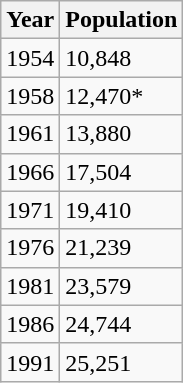<table class="wikitable">
<tr>
<th>Year</th>
<th>Population</th>
</tr>
<tr>
<td>1954</td>
<td>10,848</td>
</tr>
<tr>
<td>1958</td>
<td>12,470*</td>
</tr>
<tr>
<td>1961</td>
<td>13,880</td>
</tr>
<tr>
<td>1966</td>
<td>17,504</td>
</tr>
<tr>
<td>1971</td>
<td>19,410</td>
</tr>
<tr>
<td>1976</td>
<td>21,239</td>
</tr>
<tr>
<td>1981</td>
<td>23,579</td>
</tr>
<tr>
<td>1986</td>
<td>24,744</td>
</tr>
<tr>
<td>1991</td>
<td>25,251</td>
</tr>
</table>
